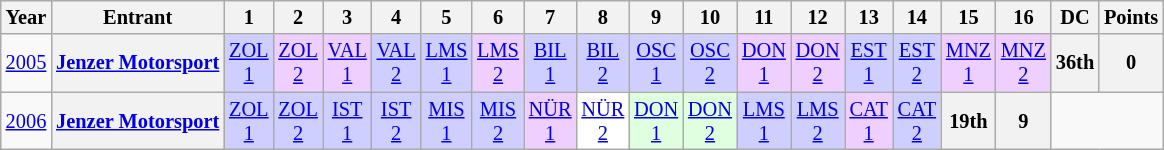<table class="wikitable" style="text-align:center; font-size:85%">
<tr>
<th>Year</th>
<th>Entrant</th>
<th>1</th>
<th>2</th>
<th>3</th>
<th>4</th>
<th>5</th>
<th>6</th>
<th>7</th>
<th>8</th>
<th>9</th>
<th>10</th>
<th>11</th>
<th>12</th>
<th>13</th>
<th>14</th>
<th>15</th>
<th>16</th>
<th>DC</th>
<th>Points</th>
</tr>
<tr>
<td><a href='#'>2005</a></td>
<th nowrap><a href='#'>Jenzer Motorsport</a></th>
<td style="background:#cfcfff;"><a href='#'>ZOL<br>1</a><br></td>
<td style="background:#efcfff;"><a href='#'>ZOL<br>2</a><br></td>
<td style="background:#efcfff;"><a href='#'>VAL<br>1</a><br></td>
<td style="background:#cfcfff;"><a href='#'>VAL<br>2</a><br></td>
<td style="background:#cfcfff;"><a href='#'>LMS<br>1</a><br></td>
<td style="background:#efcfff;"><a href='#'>LMS<br>2</a><br></td>
<td style="background:#cfcfff;"><a href='#'>BIL<br>1</a><br></td>
<td style="background:#cfcfff;"><a href='#'>BIL<br>2</a><br></td>
<td style="background:#cfcfff;"><a href='#'>OSC<br>1</a><br></td>
<td style="background:#cfcfff;"><a href='#'>OSC<br>2</a><br></td>
<td style="background:#efcfff;"><a href='#'>DON<br>1</a><br></td>
<td style="background:#efcfff;"><a href='#'>DON<br>2</a><br></td>
<td style="background:#cfcfff;"><a href='#'>EST<br>1</a><br></td>
<td style="background:#cfcfff;"><a href='#'>EST<br>2</a><br></td>
<td style="background:#efcfff;"><a href='#'>MNZ<br>1</a><br></td>
<td style="background:#efcfff;"><a href='#'>MNZ<br>2</a><br></td>
<th>36th</th>
<th>0</th>
</tr>
<tr>
<td><a href='#'>2006</a></td>
<th nowrap><a href='#'>Jenzer Motorsport</a></th>
<td style="background:#cfcfff;"><a href='#'>ZOL<br>1</a><br></td>
<td style="background:#cfcfff;"><a href='#'>ZOL<br>2</a><br></td>
<td style="background:#cfcfff;"><a href='#'>IST<br>1</a><br></td>
<td style="background:#cfcfff;"><a href='#'>IST<br>2</a><br></td>
<td style="background:#cfcfff;"><a href='#'>MIS<br>1</a><br></td>
<td style="background:#cfcfff;"><a href='#'>MIS<br>2</a><br></td>
<td style="background:#efcfff;"><a href='#'>NÜR<br>1</a><br></td>
<td style="background:#ffffff;"><a href='#'>NÜR<br>2</a><br></td>
<td style="background:#dfffdf;"><a href='#'>DON<br>1</a><br></td>
<td style="background:#dfffdf;"><a href='#'>DON<br>2</a><br></td>
<td style="background:#cfcfff;"><a href='#'>LMS<br>1</a><br></td>
<td style="background:#cfcfff;"><a href='#'>LMS<br>2</a><br></td>
<td style="background:#efcfff;"><a href='#'>CAT<br>1</a><br></td>
<td style="background:#cfcfff;"><a href='#'>CAT<br>2</a><br></td>
<th>19th</th>
<th>9</th>
</tr>
</table>
